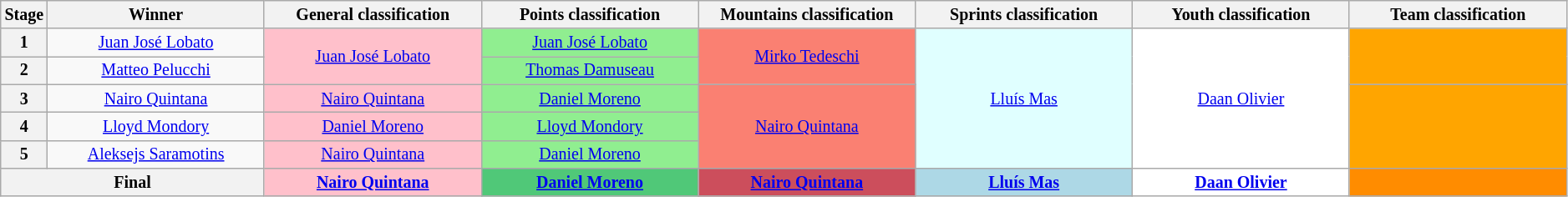<table class="wikitable" style="text-align: center; font-size:smaller;">
<tr>
<th style="width:2%;">Stage</th>
<th style="width:14%;">Winner</th>
<th style="width:14%;">General classification<br></th>
<th style="width:14%;">Points classification<br></th>
<th style="width:14%;">Mountains classification<br></th>
<th style="width:14%;">Sprints classification<br></th>
<th style="width:14%;">Youth classification</th>
<th style="width:14%;">Team classification</th>
</tr>
<tr>
<th>1</th>
<td><a href='#'>Juan José Lobato</a></td>
<td style="background:pink" rowspan=2><a href='#'>Juan José Lobato</a></td>
<td style="background:lightgreen;"><a href='#'>Juan José Lobato</a></td>
<td style="background:salmon;" rowspan=2><a href='#'>Mirko Tedeschi</a></td>
<td style="background:LightCyan;" rowspan="5"><a href='#'>Lluís Mas</a></td>
<td style="background:white;" rowspan=5><a href='#'>Daan Olivier</a></td>
<td style="background:orange;" rowspan=2></td>
</tr>
<tr>
<th>2</th>
<td><a href='#'>Matteo Pelucchi</a></td>
<td style="background:lightgreen;"><a href='#'>Thomas Damuseau</a></td>
</tr>
<tr>
<th>3</th>
<td><a href='#'>Nairo Quintana</a></td>
<td style="background:pink"><a href='#'>Nairo Quintana</a></td>
<td style="background:lightgreen;"><a href='#'>Daniel Moreno</a></td>
<td style="background:salmon;" rowspan=3><a href='#'>Nairo Quintana</a></td>
<td style="background:orange;" rowspan=3></td>
</tr>
<tr>
<th>4</th>
<td><a href='#'>Lloyd Mondory</a></td>
<td style="background:pink"><a href='#'>Daniel Moreno</a></td>
<td style="background:lightgreen;"><a href='#'>Lloyd Mondory</a></td>
</tr>
<tr>
<th>5</th>
<td><a href='#'>Aleksejs Saramotins</a></td>
<td style="background:pink"><a href='#'>Nairo Quintana</a></td>
<td style="background:lightgreen;"><a href='#'>Daniel Moreno</a></td>
</tr>
<tr>
<th colspan=2>Final</th>
<th style="background:pink"><a href='#'>Nairo Quintana</a></th>
<th style="background:#50c878;"><a href='#'>Daniel Moreno</a></th>
<th style="background:#cc4e5c;"><a href='#'>Nairo Quintana</a></th>
<th style="background:lightblue;"><a href='#'>Lluís Mas</a></th>
<th style="background:white"><a href='#'>Daan Olivier</a></th>
<th style="background:darkorange;"></th>
</tr>
</table>
